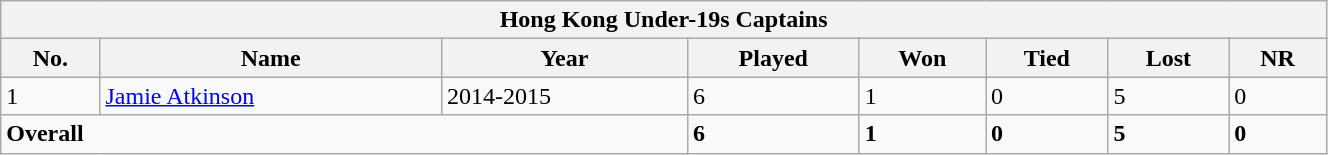<table class="wikitable" width="70%">
<tr>
<th bgcolor="#efefef" colspan=9>Hong Kong Under-19s Captains</th>
</tr>
<tr bgcolor="#efefef">
<th>No.</th>
<th>Name</th>
<th>Year</th>
<th>Played</th>
<th>Won</th>
<th>Tied</th>
<th>Lost</th>
<th>NR</th>
</tr>
<tr>
<td>1</td>
<td><a href='#'>Jamie Atkinson</a></td>
<td>2014-2015</td>
<td>6</td>
<td>1</td>
<td>0</td>
<td>5</td>
<td>0</td>
</tr>
<tr>
<td colspan=3><strong>Overall</strong></td>
<td><strong>6</strong></td>
<td><strong>1</strong></td>
<td><strong>0</strong></td>
<td><strong>5</strong></td>
<td><strong>0</strong></td>
</tr>
</table>
